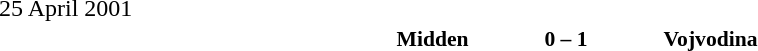<table width=100% cellspacing=1>
<tr>
<th width=25%></th>
<th width=10%></th>
<th></th>
</tr>
<tr>
<td>25 April 2001</td>
</tr>
<tr style=font-size:90%>
<td align=right><strong>Midden</strong></td>
<td align=center><strong>0 – 1</strong></td>
<td><strong>Vojvodina</strong></td>
</tr>
</table>
